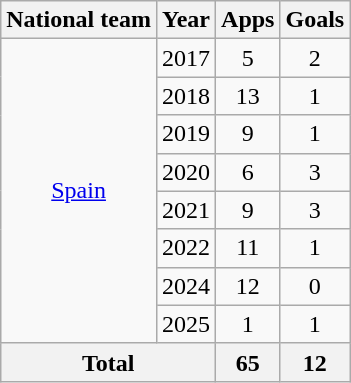<table class="wikitable" style="text-align:center">
<tr>
<th>National team</th>
<th>Year</th>
<th>Apps</th>
<th>Goals</th>
</tr>
<tr>
<td rowspan="8"><a href='#'>Spain</a></td>
<td>2017</td>
<td>5</td>
<td>2</td>
</tr>
<tr>
<td>2018</td>
<td>13</td>
<td>1</td>
</tr>
<tr>
<td>2019</td>
<td>9</td>
<td>1</td>
</tr>
<tr>
<td>2020</td>
<td>6</td>
<td>3</td>
</tr>
<tr>
<td>2021</td>
<td>9</td>
<td>3</td>
</tr>
<tr>
<td>2022</td>
<td>11</td>
<td>1</td>
</tr>
<tr>
<td>2024</td>
<td>12</td>
<td>0</td>
</tr>
<tr>
<td>2025</td>
<td>1</td>
<td>1</td>
</tr>
<tr>
<th colspan="2">Total</th>
<th>65</th>
<th>12</th>
</tr>
</table>
